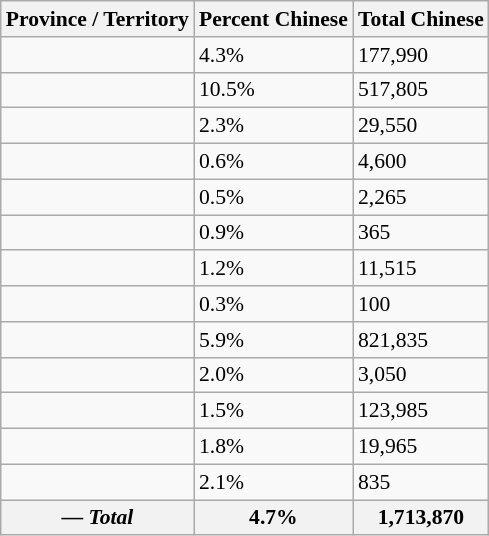<table class="wikitable sortable collapsible" style="font-size: 90%;">
<tr>
<th>Province / Territory</th>
<th>Percent Chinese</th>
<th>Total Chinese</th>
</tr>
<tr>
<td></td>
<td>4.3%</td>
<td>177,990</td>
</tr>
<tr>
<td></td>
<td>10.5%</td>
<td>517,805</td>
</tr>
<tr>
<td></td>
<td>2.3%</td>
<td>29,550</td>
</tr>
<tr>
<td></td>
<td>0.6%</td>
<td>4,600</td>
</tr>
<tr>
<td></td>
<td>0.5%</td>
<td>2,265</td>
</tr>
<tr>
<td></td>
<td>0.9%</td>
<td>365</td>
</tr>
<tr>
<td></td>
<td>1.2%</td>
<td>11,515</td>
</tr>
<tr>
<td></td>
<td>0.3%</td>
<td>100</td>
</tr>
<tr>
<td></td>
<td>5.9%</td>
<td>821,835</td>
</tr>
<tr>
<td></td>
<td>2.0%</td>
<td>3,050</td>
</tr>
<tr>
<td></td>
<td>1.5%</td>
<td>123,985</td>
</tr>
<tr>
<td></td>
<td>1.8%</td>
<td>19,965</td>
</tr>
<tr>
<td></td>
<td>2.1%</td>
<td>835</td>
</tr>
<tr>
<th><strong></strong> — <em>Total</em></th>
<th>4.7%</th>
<th>1,713,870</th>
</tr>
</table>
